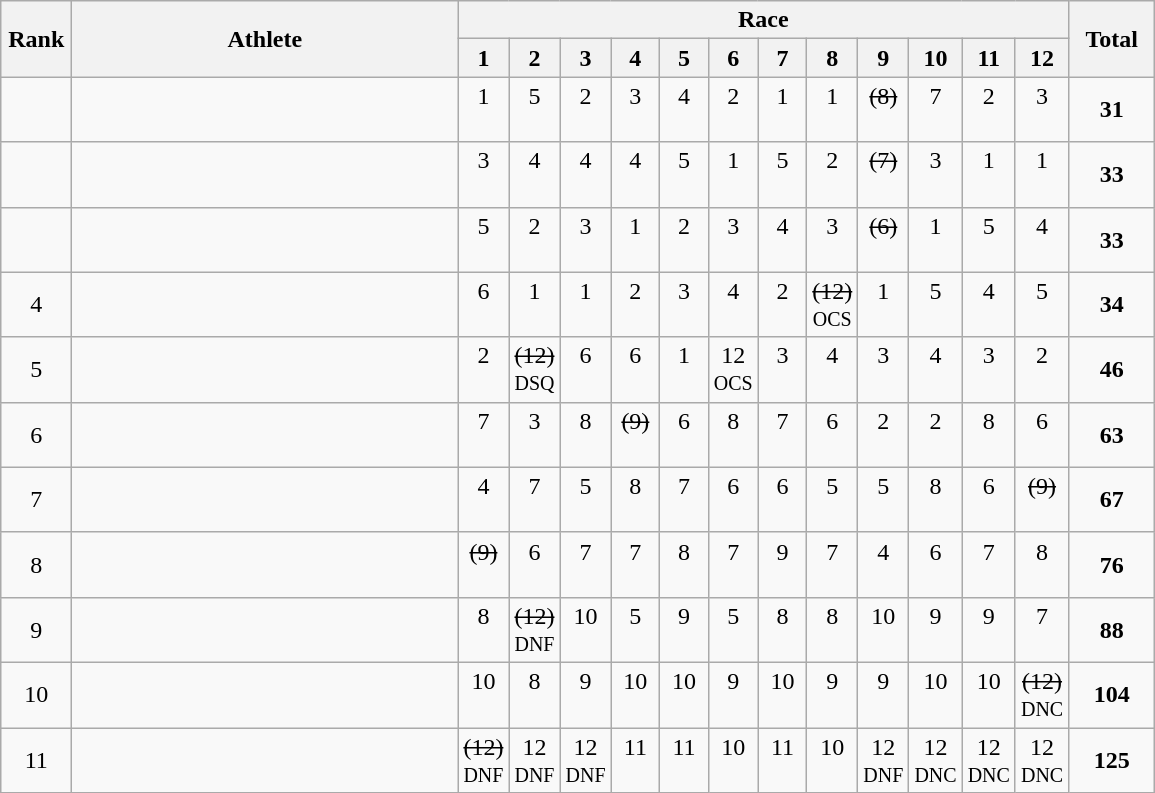<table | class="wikitable" style="text-align:center">
<tr>
<th rowspan="2" width=40>Rank</th>
<th rowspan="2" width=250>Athlete</th>
<th colspan="12">Race</th>
<th rowspan="2" width=50>Total</th>
</tr>
<tr>
<th width=25>1</th>
<th width=25>2</th>
<th width=25>3</th>
<th width=25>4</th>
<th width=25>5</th>
<th width=25>6</th>
<th width=25>7</th>
<th width=25>8</th>
<th width=25>9</th>
<th width=25>10</th>
<th width=25>11</th>
<th width=25>12</th>
</tr>
<tr>
<td></td>
<td align=left></td>
<td>1<br> </td>
<td>5<br> </td>
<td>2<br> </td>
<td>3<br> </td>
<td>4<br> </td>
<td>2<br> </td>
<td>1<br> </td>
<td>1<br> </td>
<td><s>(8)</s><br> </td>
<td>7<br> </td>
<td>2<br> </td>
<td>3<br> </td>
<td><strong>31</strong></td>
</tr>
<tr>
<td></td>
<td align=left></td>
<td>3<br> </td>
<td>4<br> </td>
<td>4<br> </td>
<td>4<br> </td>
<td>5<br> </td>
<td>1<br> </td>
<td>5<br> </td>
<td>2<br> </td>
<td><s>(7)</s><br> </td>
<td>3<br> </td>
<td>1<br> </td>
<td>1<br> </td>
<td><strong>33</strong></td>
</tr>
<tr>
<td></td>
<td align=left></td>
<td>5<br> </td>
<td>2<br> </td>
<td>3<br> </td>
<td>1<br> </td>
<td>2<br> </td>
<td>3<br> </td>
<td>4<br> </td>
<td>3<br> </td>
<td><s>(6)</s><br> </td>
<td>1<br> </td>
<td>5<br> </td>
<td>4<br> </td>
<td><strong>33</strong></td>
</tr>
<tr>
<td>4</td>
<td align=left></td>
<td>6<br> </td>
<td>1<br> </td>
<td>1<br> </td>
<td>2<br> </td>
<td>3<br> </td>
<td>4<br> </td>
<td>2<br> </td>
<td><s>(12)</s><br><small>OCS</small></td>
<td>1<br> </td>
<td>5<br> </td>
<td>4<br> </td>
<td>5<br> </td>
<td><strong>34</strong></td>
</tr>
<tr>
<td>5</td>
<td align=left></td>
<td>2<br> </td>
<td><s>(12)</s><br><small>DSQ</small></td>
<td>6<br> </td>
<td>6<br> </td>
<td>1<br> </td>
<td>12<br><small>OCS</small></td>
<td>3<br> </td>
<td>4<br> </td>
<td>3<br> </td>
<td>4<br> </td>
<td>3<br> </td>
<td>2<br> </td>
<td><strong>46</strong></td>
</tr>
<tr>
<td>6</td>
<td align=left></td>
<td>7<br> </td>
<td>3<br> </td>
<td>8<br> </td>
<td><s>(9)</s><br> </td>
<td>6<br> </td>
<td>8<br> </td>
<td>7<br> </td>
<td>6<br> </td>
<td>2<br> </td>
<td>2<br> </td>
<td>8<br> </td>
<td>6<br> </td>
<td><strong>63</strong></td>
</tr>
<tr>
<td>7</td>
<td align=left></td>
<td>4<br> </td>
<td>7<br> </td>
<td>5<br> </td>
<td>8<br> </td>
<td>7<br> </td>
<td>6<br> </td>
<td>6<br> </td>
<td>5<br> </td>
<td>5<br> </td>
<td>8<br> </td>
<td>6<br> </td>
<td><s>(9)</s><br> </td>
<td><strong>67</strong></td>
</tr>
<tr>
<td>8</td>
<td align=left></td>
<td><s>(9)</s><br> </td>
<td>6<br> </td>
<td>7<br> </td>
<td>7<br> </td>
<td>8<br> </td>
<td>7<br> </td>
<td>9<br> </td>
<td>7<br> </td>
<td>4<br> </td>
<td>6<br> </td>
<td>7<br> </td>
<td>8<br> </td>
<td><strong>76</strong></td>
</tr>
<tr>
<td>9</td>
<td align=left></td>
<td>8<br> </td>
<td><s>(12)</s><br><small>DNF</small></td>
<td>10<br> </td>
<td>5<br> </td>
<td>9<br> </td>
<td>5<br> </td>
<td>8<br> </td>
<td>8<br> </td>
<td>10<br> </td>
<td>9<br> </td>
<td>9<br> </td>
<td>7<br> </td>
<td><strong>88</strong></td>
</tr>
<tr>
<td>10</td>
<td align=left></td>
<td>10<br> </td>
<td>8<br> </td>
<td>9<br> </td>
<td>10<br> </td>
<td>10<br> </td>
<td>9<br> </td>
<td>10<br> </td>
<td>9<br> </td>
<td>9<br> </td>
<td>10<br> </td>
<td>10<br> </td>
<td><s>(12)</s><br><small>DNC</small></td>
<td><strong>104</strong></td>
</tr>
<tr>
<td>11</td>
<td align=left></td>
<td><s>(12)</s><br><small>DNF</small></td>
<td>12<br><small>DNF</small></td>
<td>12<br><small>DNF</small></td>
<td>11<br> </td>
<td>11<br> </td>
<td>10<br> </td>
<td>11<br> </td>
<td>10<br> </td>
<td>12<br><small>DNF</small></td>
<td>12<br><small>DNC</small></td>
<td>12<br><small>DNC</small></td>
<td>12<br><small>DNC</small></td>
<td><strong>125</strong></td>
</tr>
</table>
